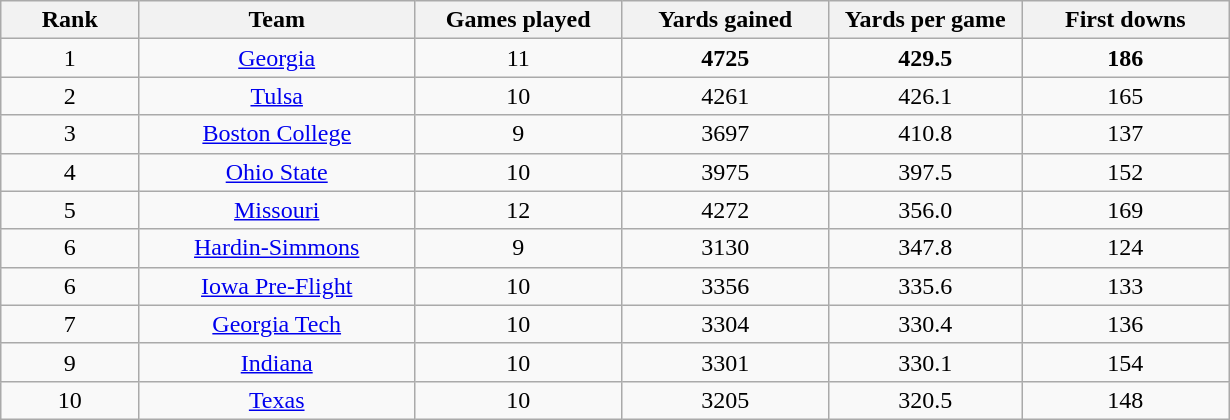<table class="wikitable sortable">
<tr>
<th bgcolor="#DDDDFF" width="10%">Rank</th>
<th bgcolor="#DDDDFF" width="20%">Team</th>
<th bgcolor="#DDDDFF" width="15%">Games played</th>
<th bgcolor="#DDDDFF" width="15%">Yards gained</th>
<th bgcolor="#DDDDFF" width="14%">Yards per game</th>
<th bgcolor="#DDDDFF" width="15%">First downs</th>
</tr>
<tr align="center">
<td>1</td>
<td><a href='#'>Georgia</a></td>
<td>11</td>
<td><strong>4725</strong></td>
<td><strong>429.5</strong></td>
<td><strong>186</strong></td>
</tr>
<tr align="center">
<td>2</td>
<td><a href='#'>Tulsa</a></td>
<td>10</td>
<td>4261</td>
<td>426.1</td>
<td>165</td>
</tr>
<tr align="center">
<td>3</td>
<td><a href='#'>Boston College</a></td>
<td>9</td>
<td>3697</td>
<td>410.8</td>
<td>137</td>
</tr>
<tr align="center">
<td>4</td>
<td><a href='#'>Ohio State</a></td>
<td>10</td>
<td>3975</td>
<td>397.5</td>
<td>152</td>
</tr>
<tr align="center">
<td>5</td>
<td><a href='#'>Missouri</a></td>
<td>12</td>
<td>4272</td>
<td>356.0</td>
<td>169</td>
</tr>
<tr align="center">
<td>6</td>
<td><a href='#'>Hardin-Simmons</a></td>
<td>9</td>
<td>3130</td>
<td>347.8</td>
<td>124</td>
</tr>
<tr align="center">
<td>6</td>
<td><a href='#'>Iowa Pre-Flight</a></td>
<td>10</td>
<td>3356</td>
<td>335.6</td>
<td>133</td>
</tr>
<tr align="center">
<td>7</td>
<td><a href='#'>Georgia Tech</a></td>
<td>10</td>
<td>3304</td>
<td>330.4</td>
<td>136</td>
</tr>
<tr align="center">
<td>9</td>
<td><a href='#'>Indiana</a></td>
<td>10</td>
<td>3301</td>
<td>330.1</td>
<td>154</td>
</tr>
<tr align="center">
<td>10</td>
<td><a href='#'>Texas</a></td>
<td>10</td>
<td>3205</td>
<td>320.5</td>
<td>148</td>
</tr>
</table>
